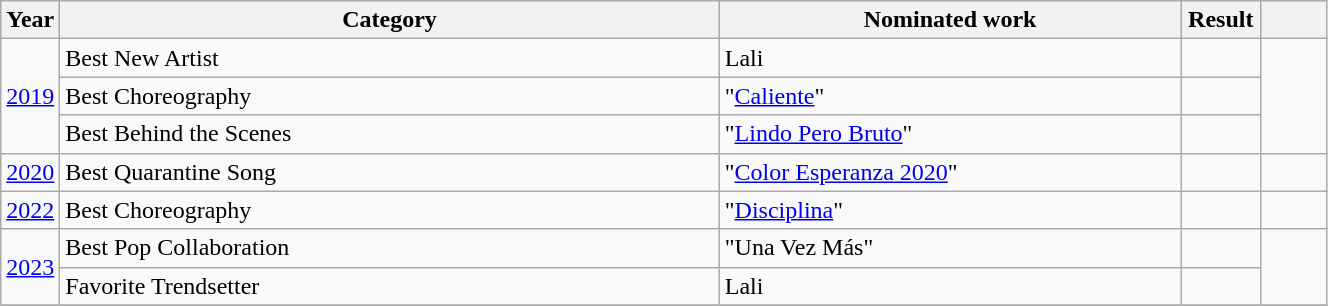<table class="wikitable plainrowheaders" style="width:70%;">
<tr>
<th scope="col" style="width:4%;">Year</th>
<th scope="col" style="width:50%;">Category</th>
<th scope="col" style="width:35%;">Nominated work</th>
<th scope="col" style="width:6%;">Result</th>
<th scope="col" style="width:6%;"></th>
</tr>
<tr>
<td align=center rowspan="3"><a href='#'>2019</a></td>
<td>Best New Artist</td>
<td>Lali</td>
<td></td>
<td align=center rowspan="3"></td>
</tr>
<tr>
<td>Best Choreography</td>
<td>"<a href='#'>Caliente</a>"</td>
<td></td>
</tr>
<tr>
<td>Best Behind the Scenes</td>
<td>"<a href='#'>Lindo Pero Bruto</a>"</td>
<td></td>
</tr>
<tr>
<td align="center"><a href='#'>2020</a></td>
<td>Best Quarantine Song</td>
<td>"<a href='#'>Color Esperanza 2020</a>"</td>
<td></td>
<td align="center"></td>
</tr>
<tr>
<td align="center"><a href='#'>2022</a></td>
<td>Best Choreography</td>
<td>"<a href='#'>Disciplina</a>"</td>
<td></td>
<td align="center"></td>
</tr>
<tr>
<td align="center" rowspan="2"><a href='#'>2023</a></td>
<td>Best Pop Collaboration</td>
<td>"Una Vez Más"</td>
<td></td>
<td align="center" rowspan="2"></td>
</tr>
<tr>
<td>Favorite Trendsetter</td>
<td>Lali</td>
<td></td>
</tr>
<tr>
</tr>
</table>
